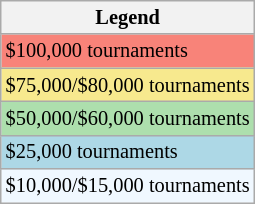<table class=wikitable style="font-size:85%">
<tr>
<th>Legend</th>
</tr>
<tr style="background:#f88379;">
<td>$100,000 tournaments</td>
</tr>
<tr style="background:#f7e98e;">
<td>$75,000/$80,000 tournaments</td>
</tr>
<tr style="background:#addfad;">
<td>$50,000/$60,000 tournaments</td>
</tr>
<tr style="background:lightblue;">
<td>$25,000 tournaments</td>
</tr>
<tr style="background:#f0f8ff;">
<td>$10,000/$15,000 tournaments</td>
</tr>
</table>
